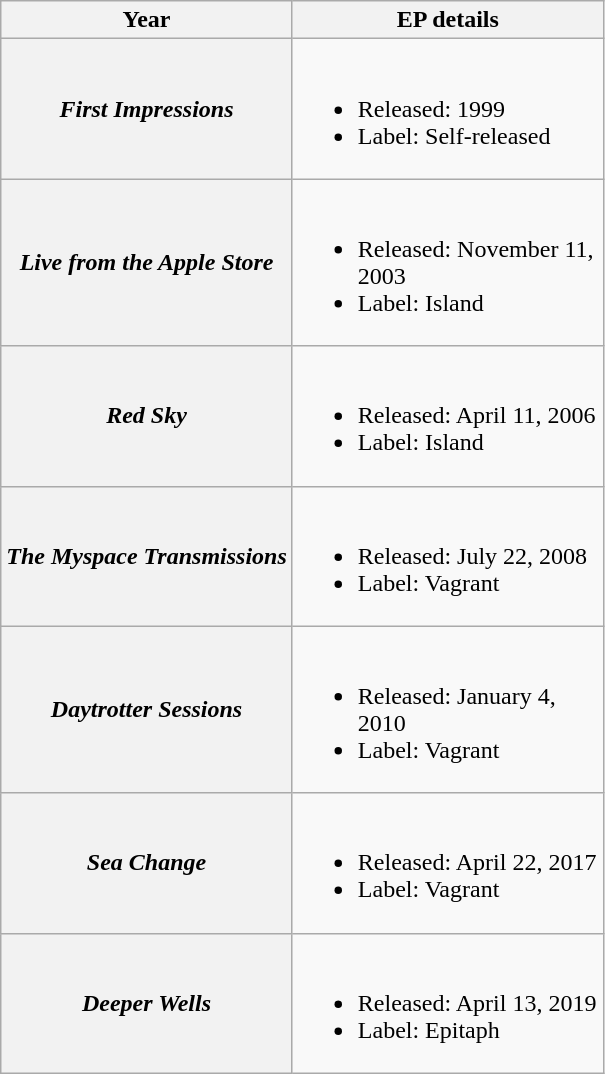<table class="wikitable plainrowheaders">
<tr>
<th>Year</th>
<th style="width:200px;">EP details</th>
</tr>
<tr>
<th scope="row"><em>First Impressions</em></th>
<td><br><ul><li>Released: 1999</li><li>Label: Self-released</li></ul></td>
</tr>
<tr>
<th scope="row"><em>Live from the Apple Store</em></th>
<td><br><ul><li>Released: November 11, 2003</li><li>Label: Island</li></ul></td>
</tr>
<tr>
<th scope="row"><em>Red Sky</em></th>
<td><br><ul><li>Released: April 11, 2006</li><li>Label: Island</li></ul></td>
</tr>
<tr>
<th scope="row"><em>The Myspace Transmissions</em></th>
<td><br><ul><li>Released: July 22, 2008</li><li>Label: Vagrant</li></ul></td>
</tr>
<tr>
<th scope="row"><em>Daytrotter Sessions</em></th>
<td><br><ul><li>Released: January 4, 2010</li><li>Label: Vagrant</li></ul></td>
</tr>
<tr>
<th scope="row"><em>Sea Change</em></th>
<td><br><ul><li>Released: April 22, 2017</li><li>Label: Vagrant</li></ul></td>
</tr>
<tr>
<th scope="row"><em>Deeper Wells</em></th>
<td><br><ul><li>Released: April 13, 2019</li><li>Label: Epitaph</li></ul></td>
</tr>
</table>
